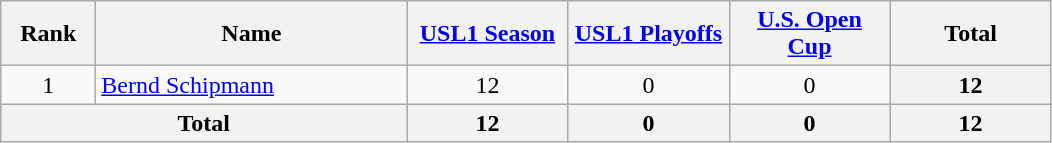<table class="wikitable" style="text-align:center;">
<tr>
<th style="width:56px;">Rank</th>
<th style="width:200px;">Name</th>
<th style="width:100px;"><a href='#'>USL1 Season</a></th>
<th style="width:100px;"><a href='#'>USL1 Playoffs</a></th>
<th style="width:100px;"><a href='#'>U.S. Open Cup</a></th>
<th style="width:100px;">Total</th>
</tr>
<tr>
<td>1</td>
<td align="left"> <a href='#'>Bernd Schipmann</a></td>
<td>12</td>
<td>0</td>
<td>0</td>
<th>12</th>
</tr>
<tr>
<th colspan="2">Total</th>
<th>12</th>
<th>0</th>
<th>0</th>
<th>12</th>
</tr>
</table>
